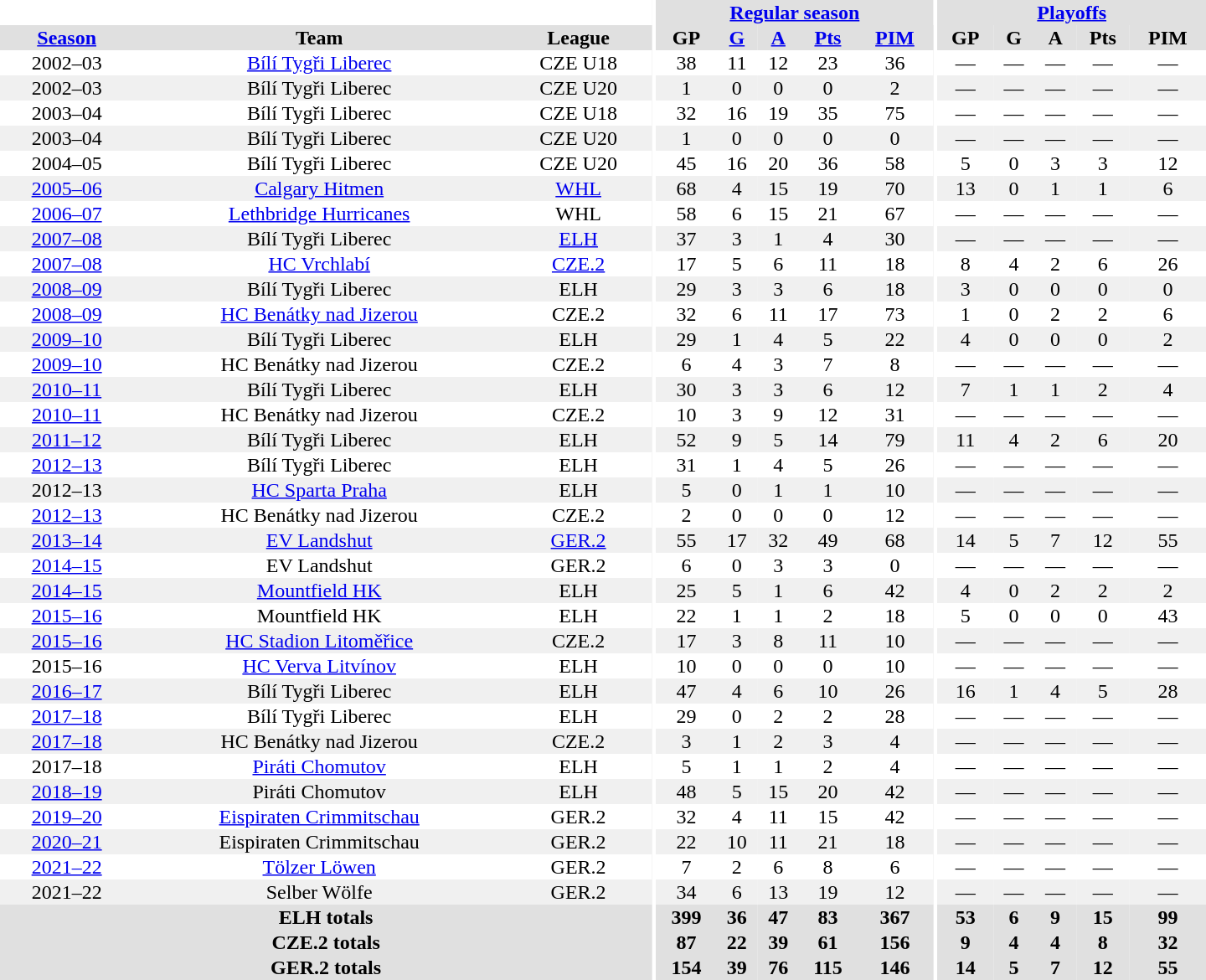<table border="0" cellpadding="1" cellspacing="0" style="text-align:center; width:60em">
<tr bgcolor="#e0e0e0">
<th colspan="3" bgcolor="#ffffff"></th>
<th rowspan="99" bgcolor="#ffffff"></th>
<th colspan="5"><a href='#'>Regular season</a></th>
<th rowspan="99" bgcolor="#ffffff"></th>
<th colspan="5"><a href='#'>Playoffs</a></th>
</tr>
<tr bgcolor="#e0e0e0">
<th><a href='#'>Season</a></th>
<th>Team</th>
<th>League</th>
<th>GP</th>
<th><a href='#'>G</a></th>
<th><a href='#'>A</a></th>
<th><a href='#'>Pts</a></th>
<th><a href='#'>PIM</a></th>
<th>GP</th>
<th>G</th>
<th>A</th>
<th>Pts</th>
<th>PIM</th>
</tr>
<tr>
<td>2002–03</td>
<td><a href='#'>Bílí Tygři Liberec</a></td>
<td>CZE U18</td>
<td>38</td>
<td>11</td>
<td>12</td>
<td>23</td>
<td>36</td>
<td>—</td>
<td>—</td>
<td>—</td>
<td>—</td>
<td>—</td>
</tr>
<tr bgcolor="#f0f0f0">
<td>2002–03</td>
<td>Bílí Tygři Liberec</td>
<td>CZE U20</td>
<td>1</td>
<td>0</td>
<td>0</td>
<td>0</td>
<td>2</td>
<td>—</td>
<td>—</td>
<td>—</td>
<td>—</td>
<td>—</td>
</tr>
<tr>
<td>2003–04</td>
<td>Bílí Tygři Liberec</td>
<td>CZE U18</td>
<td>32</td>
<td>16</td>
<td>19</td>
<td>35</td>
<td>75</td>
<td>—</td>
<td>—</td>
<td>—</td>
<td>—</td>
<td>—</td>
</tr>
<tr bgcolor="#f0f0f0">
<td>2003–04</td>
<td>Bílí Tygři Liberec</td>
<td>CZE U20</td>
<td>1</td>
<td>0</td>
<td>0</td>
<td>0</td>
<td>0</td>
<td>—</td>
<td>—</td>
<td>—</td>
<td>—</td>
<td>—</td>
</tr>
<tr>
<td>2004–05</td>
<td>Bílí Tygři Liberec</td>
<td>CZE U20</td>
<td>45</td>
<td>16</td>
<td>20</td>
<td>36</td>
<td>58</td>
<td>5</td>
<td>0</td>
<td>3</td>
<td>3</td>
<td>12</td>
</tr>
<tr bgcolor="#f0f0f0">
<td><a href='#'>2005–06</a></td>
<td><a href='#'>Calgary Hitmen</a></td>
<td><a href='#'>WHL</a></td>
<td>68</td>
<td>4</td>
<td>15</td>
<td>19</td>
<td>70</td>
<td>13</td>
<td>0</td>
<td>1</td>
<td>1</td>
<td>6</td>
</tr>
<tr>
<td><a href='#'>2006–07</a></td>
<td><a href='#'>Lethbridge Hurricanes</a></td>
<td>WHL</td>
<td>58</td>
<td>6</td>
<td>15</td>
<td>21</td>
<td>67</td>
<td>—</td>
<td>—</td>
<td>—</td>
<td>—</td>
<td>—</td>
</tr>
<tr bgcolor="#f0f0f0">
<td><a href='#'>2007–08</a></td>
<td>Bílí Tygři Liberec</td>
<td><a href='#'>ELH</a></td>
<td>37</td>
<td>3</td>
<td>1</td>
<td>4</td>
<td>30</td>
<td>—</td>
<td>—</td>
<td>—</td>
<td>—</td>
<td>—</td>
</tr>
<tr>
<td><a href='#'>2007–08</a></td>
<td><a href='#'>HC Vrchlabí</a></td>
<td><a href='#'>CZE.2</a></td>
<td>17</td>
<td>5</td>
<td>6</td>
<td>11</td>
<td>18</td>
<td>8</td>
<td>4</td>
<td>2</td>
<td>6</td>
<td>26</td>
</tr>
<tr bgcolor="#f0f0f0">
<td><a href='#'>2008–09</a></td>
<td>Bílí Tygři Liberec</td>
<td>ELH</td>
<td>29</td>
<td>3</td>
<td>3</td>
<td>6</td>
<td>18</td>
<td>3</td>
<td>0</td>
<td>0</td>
<td>0</td>
<td>0</td>
</tr>
<tr>
<td><a href='#'>2008–09</a></td>
<td><a href='#'>HC Benátky nad Jizerou</a></td>
<td>CZE.2</td>
<td>32</td>
<td>6</td>
<td>11</td>
<td>17</td>
<td>73</td>
<td>1</td>
<td>0</td>
<td>2</td>
<td>2</td>
<td>6</td>
</tr>
<tr bgcolor="#f0f0f0">
<td><a href='#'>2009–10</a></td>
<td>Bílí Tygři Liberec</td>
<td>ELH</td>
<td>29</td>
<td>1</td>
<td>4</td>
<td>5</td>
<td>22</td>
<td>4</td>
<td>0</td>
<td>0</td>
<td>0</td>
<td>2</td>
</tr>
<tr>
<td><a href='#'>2009–10</a></td>
<td>HC Benátky nad Jizerou</td>
<td>CZE.2</td>
<td>6</td>
<td>4</td>
<td>3</td>
<td>7</td>
<td>8</td>
<td>—</td>
<td>—</td>
<td>—</td>
<td>—</td>
<td>—</td>
</tr>
<tr bgcolor="#f0f0f0">
<td><a href='#'>2010–11</a></td>
<td>Bílí Tygři Liberec</td>
<td>ELH</td>
<td>30</td>
<td>3</td>
<td>3</td>
<td>6</td>
<td>12</td>
<td>7</td>
<td>1</td>
<td>1</td>
<td>2</td>
<td>4</td>
</tr>
<tr>
<td><a href='#'>2010–11</a></td>
<td>HC Benátky nad Jizerou</td>
<td>CZE.2</td>
<td>10</td>
<td>3</td>
<td>9</td>
<td>12</td>
<td>31</td>
<td>—</td>
<td>—</td>
<td>—</td>
<td>—</td>
<td>—</td>
</tr>
<tr bgcolor="#f0f0f0">
<td><a href='#'>2011–12</a></td>
<td>Bílí Tygři Liberec</td>
<td>ELH</td>
<td>52</td>
<td>9</td>
<td>5</td>
<td>14</td>
<td>79</td>
<td>11</td>
<td>4</td>
<td>2</td>
<td>6</td>
<td>20</td>
</tr>
<tr>
<td><a href='#'>2012–13</a></td>
<td>Bílí Tygři Liberec</td>
<td>ELH</td>
<td>31</td>
<td>1</td>
<td>4</td>
<td>5</td>
<td>26</td>
<td>—</td>
<td>—</td>
<td>—</td>
<td>—</td>
<td>—</td>
</tr>
<tr bgcolor="#f0f0f0">
<td>2012–13</td>
<td><a href='#'>HC Sparta Praha</a></td>
<td>ELH</td>
<td>5</td>
<td>0</td>
<td>1</td>
<td>1</td>
<td>10</td>
<td>—</td>
<td>—</td>
<td>—</td>
<td>—</td>
<td>—</td>
</tr>
<tr>
<td><a href='#'>2012–13</a></td>
<td>HC Benátky nad Jizerou</td>
<td>CZE.2</td>
<td>2</td>
<td>0</td>
<td>0</td>
<td>0</td>
<td>12</td>
<td>—</td>
<td>—</td>
<td>—</td>
<td>—</td>
<td>—</td>
</tr>
<tr bgcolor="#f0f0f0">
<td><a href='#'>2013–14</a></td>
<td><a href='#'>EV Landshut</a></td>
<td><a href='#'>GER.2</a></td>
<td>55</td>
<td>17</td>
<td>32</td>
<td>49</td>
<td>68</td>
<td>14</td>
<td>5</td>
<td>7</td>
<td>12</td>
<td>55</td>
</tr>
<tr>
<td><a href='#'>2014–15</a></td>
<td>EV Landshut</td>
<td>GER.2</td>
<td>6</td>
<td>0</td>
<td>3</td>
<td>3</td>
<td>0</td>
<td>—</td>
<td>—</td>
<td>—</td>
<td>—</td>
<td>—</td>
</tr>
<tr bgcolor="#f0f0f0">
<td><a href='#'>2014–15</a></td>
<td><a href='#'>Mountfield HK</a></td>
<td>ELH</td>
<td>25</td>
<td>5</td>
<td>1</td>
<td>6</td>
<td>42</td>
<td>4</td>
<td>0</td>
<td>2</td>
<td>2</td>
<td>2</td>
</tr>
<tr>
<td><a href='#'>2015–16</a></td>
<td>Mountfield HK</td>
<td>ELH</td>
<td>22</td>
<td>1</td>
<td>1</td>
<td>2</td>
<td>18</td>
<td>5</td>
<td>0</td>
<td>0</td>
<td>0</td>
<td>43</td>
</tr>
<tr bgcolor="#f0f0f0">
<td><a href='#'>2015–16</a></td>
<td><a href='#'>HC Stadion Litoměřice</a></td>
<td>CZE.2</td>
<td>17</td>
<td>3</td>
<td>8</td>
<td>11</td>
<td>10</td>
<td>—</td>
<td>—</td>
<td>—</td>
<td>—</td>
<td>—</td>
</tr>
<tr>
<td>2015–16</td>
<td><a href='#'>HC Verva Litvínov</a></td>
<td>ELH</td>
<td>10</td>
<td>0</td>
<td>0</td>
<td>0</td>
<td>10</td>
<td>—</td>
<td>—</td>
<td>—</td>
<td>—</td>
<td>—</td>
</tr>
<tr bgcolor="#f0f0f0">
<td><a href='#'>2016–17</a></td>
<td>Bílí Tygři Liberec</td>
<td>ELH</td>
<td>47</td>
<td>4</td>
<td>6</td>
<td>10</td>
<td>26</td>
<td>16</td>
<td>1</td>
<td>4</td>
<td>5</td>
<td>28</td>
</tr>
<tr>
<td><a href='#'>2017–18</a></td>
<td>Bílí Tygři Liberec</td>
<td>ELH</td>
<td>29</td>
<td>0</td>
<td>2</td>
<td>2</td>
<td>28</td>
<td>—</td>
<td>—</td>
<td>—</td>
<td>—</td>
<td>—</td>
</tr>
<tr bgcolor="#f0f0f0">
<td><a href='#'>2017–18</a></td>
<td>HC Benátky nad Jizerou</td>
<td>CZE.2</td>
<td>3</td>
<td>1</td>
<td>2</td>
<td>3</td>
<td>4</td>
<td>—</td>
<td>—</td>
<td>—</td>
<td>—</td>
<td>—</td>
</tr>
<tr>
<td>2017–18</td>
<td><a href='#'>Piráti Chomutov</a></td>
<td>ELH</td>
<td>5</td>
<td>1</td>
<td>1</td>
<td>2</td>
<td>4</td>
<td>—</td>
<td>—</td>
<td>—</td>
<td>—</td>
<td>—</td>
</tr>
<tr bgcolor="#f0f0f0">
<td><a href='#'>2018–19</a></td>
<td>Piráti Chomutov</td>
<td>ELH</td>
<td>48</td>
<td>5</td>
<td>15</td>
<td>20</td>
<td>42</td>
<td>—</td>
<td>—</td>
<td>—</td>
<td>—</td>
<td>—</td>
</tr>
<tr>
<td><a href='#'>2019–20</a></td>
<td><a href='#'>Eispiraten Crimmitschau</a></td>
<td>GER.2</td>
<td>32</td>
<td>4</td>
<td>11</td>
<td>15</td>
<td>42</td>
<td>—</td>
<td>—</td>
<td>—</td>
<td>—</td>
<td>—</td>
</tr>
<tr bgcolor="#f0f0f0">
<td><a href='#'>2020–21</a></td>
<td>Eispiraten Crimmitschau</td>
<td>GER.2</td>
<td>22</td>
<td>10</td>
<td>11</td>
<td>21</td>
<td>18</td>
<td>—</td>
<td>—</td>
<td>—</td>
<td>—</td>
<td>—</td>
</tr>
<tr>
<td><a href='#'>2021–22</a></td>
<td><a href='#'>Tölzer Löwen</a></td>
<td>GER.2</td>
<td>7</td>
<td>2</td>
<td>6</td>
<td>8</td>
<td>6</td>
<td>—</td>
<td>—</td>
<td>—</td>
<td>—</td>
<td>—</td>
</tr>
<tr bgcolor="#f0f0f0">
<td>2021–22</td>
<td>Selber Wölfe</td>
<td>GER.2</td>
<td>34</td>
<td>6</td>
<td>13</td>
<td>19</td>
<td>12</td>
<td>—</td>
<td>—</td>
<td>—</td>
<td>—</td>
<td>—</td>
</tr>
<tr bgcolor="#e0e0e0">
<th colspan="3">ELH totals</th>
<th>399</th>
<th>36</th>
<th>47</th>
<th>83</th>
<th>367</th>
<th>53</th>
<th>6</th>
<th>9</th>
<th>15</th>
<th>99</th>
</tr>
<tr bgcolor="#e0e0e0">
<th colspan="3">CZE.2 totals</th>
<th>87</th>
<th>22</th>
<th>39</th>
<th>61</th>
<th>156</th>
<th>9</th>
<th>4</th>
<th>4</th>
<th>8</th>
<th>32</th>
</tr>
<tr bgcolor="#e0e0e0">
<th colspan="3">GER.2 totals</th>
<th>154</th>
<th>39</th>
<th>76</th>
<th>115</th>
<th>146</th>
<th>14</th>
<th>5</th>
<th>7</th>
<th>12</th>
<th>55</th>
</tr>
</table>
